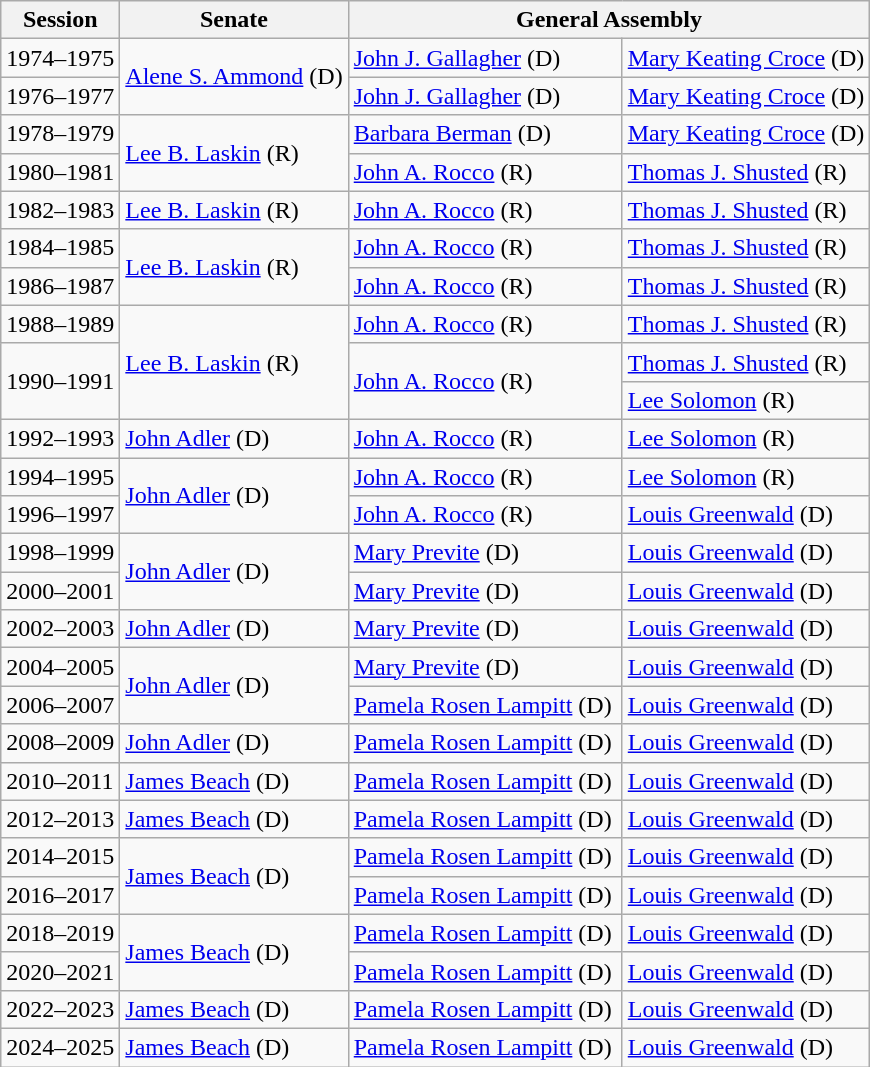<table class="wikitable">
<tr>
<th>Session</th>
<th>Senate</th>
<th colspan=2>General Assembly</th>
</tr>
<tr>
<td>1974–1975</td>
<td rowspan=2 ><a href='#'>Alene S. Ammond</a> (D)</td>
<td><a href='#'>John J. Gallagher</a> (D)</td>
<td><a href='#'>Mary Keating Croce</a> (D)</td>
</tr>
<tr>
<td>1976–1977</td>
<td><a href='#'>John J. Gallagher</a> (D)</td>
<td><a href='#'>Mary Keating Croce</a> (D)</td>
</tr>
<tr>
<td>1978–1979</td>
<td rowspan=2 ><a href='#'>Lee B. Laskin</a> (R)</td>
<td><a href='#'>Barbara Berman</a> (D)</td>
<td><a href='#'>Mary Keating Croce</a> (D)</td>
</tr>
<tr>
<td>1980–1981</td>
<td><a href='#'>John A. Rocco</a> (R)</td>
<td><a href='#'>Thomas J. Shusted</a> (R)</td>
</tr>
<tr>
<td>1982–1983</td>
<td><a href='#'>Lee B. Laskin</a> (R)</td>
<td><a href='#'>John A. Rocco</a> (R)</td>
<td><a href='#'>Thomas J. Shusted</a> (R)</td>
</tr>
<tr>
<td>1984–1985</td>
<td rowspan=2 ><a href='#'>Lee B. Laskin</a> (R)</td>
<td><a href='#'>John A. Rocco</a> (R)</td>
<td><a href='#'>Thomas J. Shusted</a> (R)</td>
</tr>
<tr>
<td>1986–1987</td>
<td><a href='#'>John A. Rocco</a> (R)</td>
<td><a href='#'>Thomas J. Shusted</a> (R)</td>
</tr>
<tr>
<td>1988–1989</td>
<td rowspan=3 ><a href='#'>Lee B. Laskin</a> (R)</td>
<td><a href='#'>John A. Rocco</a> (R)</td>
<td><a href='#'>Thomas J. Shusted</a> (R)</td>
</tr>
<tr>
<td rowspan=2>1990–1991</td>
<td rowspan=2 ><a href='#'>John A. Rocco</a> (R)</td>
<td><a href='#'>Thomas J. Shusted</a> (R)</td>
</tr>
<tr>
<td><a href='#'>Lee Solomon</a> (R)</td>
</tr>
<tr>
<td>1992–1993</td>
<td><a href='#'>John Adler</a> (D)</td>
<td><a href='#'>John A. Rocco</a> (R)</td>
<td><a href='#'>Lee Solomon</a> (R)</td>
</tr>
<tr>
<td>1994–1995</td>
<td rowspan=2 ><a href='#'>John Adler</a> (D)</td>
<td><a href='#'>John A. Rocco</a> (R)</td>
<td><a href='#'>Lee Solomon</a> (R)</td>
</tr>
<tr>
<td>1996–1997</td>
<td><a href='#'>John A. Rocco</a> (R)</td>
<td><a href='#'>Louis Greenwald</a> (D)</td>
</tr>
<tr>
<td>1998–1999</td>
<td rowspan=2 ><a href='#'>John Adler</a> (D)</td>
<td><a href='#'>Mary Previte</a> (D)</td>
<td><a href='#'>Louis Greenwald</a> (D)</td>
</tr>
<tr>
<td>2000–2001</td>
<td><a href='#'>Mary Previte</a> (D)</td>
<td><a href='#'>Louis Greenwald</a> (D)</td>
</tr>
<tr>
<td>2002–2003</td>
<td><a href='#'>John Adler</a> (D)</td>
<td><a href='#'>Mary Previte</a> (D)</td>
<td><a href='#'>Louis Greenwald</a> (D)</td>
</tr>
<tr>
<td>2004–2005</td>
<td rowspan=2 ><a href='#'>John Adler</a> (D)</td>
<td><a href='#'>Mary Previte</a> (D)</td>
<td><a href='#'>Louis Greenwald</a> (D)</td>
</tr>
<tr>
<td>2006–2007</td>
<td><a href='#'>Pamela Rosen Lampitt</a> (D)</td>
<td><a href='#'>Louis Greenwald</a> (D)</td>
</tr>
<tr>
<td rowspan=2>2008–2009</td>
<td><a href='#'>John Adler</a> (D)</td>
<td rowspan=2 ><a href='#'>Pamela Rosen Lampitt</a> (D)<small> </small><br></td>
<td rowspan=2 ><a href='#'>Louis Greenwald</a> (D)<small> </small><br></td>
</tr>
<tr>
<td rowspan=2 ><a href='#'>James Beach</a> (D)</td>
</tr>
<tr>
<td>2010–2011</td>
<td><a href='#'>Pamela Rosen Lampitt</a> (D)</td>
<td><a href='#'>Louis Greenwald</a> (D)</td>
</tr>
<tr>
<td>2012–2013</td>
<td><a href='#'>James Beach</a> (D)</td>
<td><a href='#'>Pamela Rosen Lampitt</a> (D)</td>
<td><a href='#'>Louis Greenwald</a> (D)</td>
</tr>
<tr>
<td>2014–2015</td>
<td rowspan=2 ><a href='#'>James Beach</a> (D)</td>
<td><a href='#'>Pamela Rosen Lampitt</a> (D)</td>
<td><a href='#'>Louis Greenwald</a> (D)</td>
</tr>
<tr>
<td>2016–2017</td>
<td><a href='#'>Pamela Rosen Lampitt</a> (D)</td>
<td><a href='#'>Louis Greenwald</a> (D)</td>
</tr>
<tr>
<td>2018–2019</td>
<td rowspan=2 ><a href='#'>James Beach</a> (D)</td>
<td><a href='#'>Pamela Rosen Lampitt</a> (D)</td>
<td><a href='#'>Louis Greenwald</a> (D)</td>
</tr>
<tr>
<td>2020–2021</td>
<td><a href='#'>Pamela Rosen Lampitt</a> (D)</td>
<td><a href='#'>Louis Greenwald</a> (D)</td>
</tr>
<tr>
<td>2022–2023</td>
<td><a href='#'>James Beach</a> (D)</td>
<td><a href='#'>Pamela Rosen Lampitt</a> (D)</td>
<td><a href='#'>Louis Greenwald</a> (D)</td>
</tr>
<tr>
<td>2024–2025</td>
<td><a href='#'>James Beach</a> (D)</td>
<td><a href='#'>Pamela Rosen Lampitt</a> (D)</td>
<td><a href='#'>Louis Greenwald</a> (D)</td>
</tr>
</table>
